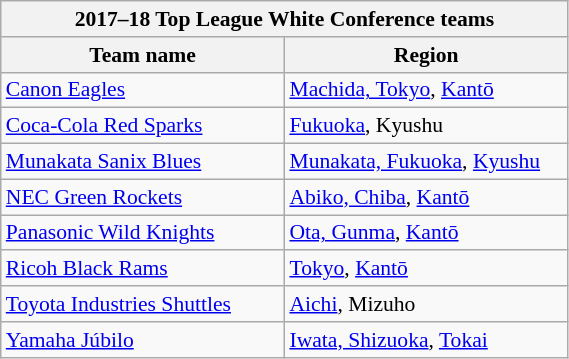<table class="wikitable" style="text-align:left; font-size:90%; width:30%;">
<tr>
<th colspan=4 align=center><strong>2017–18 Top League White Conference teams</strong></th>
</tr>
<tr>
<th width="50%">Team name</th>
<th width="50%">Region</th>
</tr>
<tr>
<td><a href='#'>Canon Eagles</a></td>
<td><a href='#'>Machida, Tokyo</a>, <a href='#'>Kantō</a></td>
</tr>
<tr>
<td><a href='#'>Coca-Cola Red Sparks</a></td>
<td><a href='#'>Fukuoka</a>, Kyushu</td>
</tr>
<tr>
<td><a href='#'>Munakata Sanix Blues</a></td>
<td><a href='#'>Munakata, Fukuoka</a>, <a href='#'>Kyushu</a></td>
</tr>
<tr>
<td><a href='#'>NEC Green Rockets</a></td>
<td><a href='#'>Abiko, Chiba</a>, <a href='#'>Kantō</a></td>
</tr>
<tr>
<td><a href='#'>Panasonic Wild Knights</a></td>
<td><a href='#'>Ota, Gunma</a>, <a href='#'>Kantō</a></td>
</tr>
<tr>
<td><a href='#'>Ricoh Black Rams</a></td>
<td><a href='#'>Tokyo</a>, <a href='#'>Kantō</a></td>
</tr>
<tr>
<td><a href='#'>Toyota Industries Shuttles</a></td>
<td><a href='#'>Aichi</a>, Mizuho</td>
</tr>
<tr>
<td><a href='#'>Yamaha Júbilo</a></td>
<td><a href='#'>Iwata, Shizuoka</a>, <a href='#'>Tokai</a></td>
</tr>
</table>
